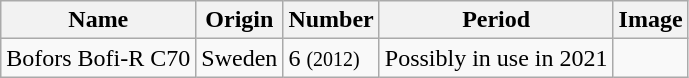<table class="wikitable mw-collapsible mw-collapsed">
<tr>
<th>Name</th>
<th>Origin</th>
<th>Number</th>
<th>Period</th>
<th>Image</th>
</tr>
<tr>
<td>Bofors Bofi-R C70</td>
<td>Sweden</td>
<td>6 <small>(2012)</small></td>
<td>Possibly in use in 2021</td>
<td></td>
</tr>
</table>
